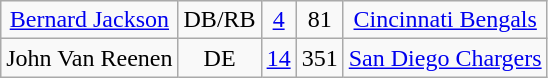<table class=wikitable style="text-align:center">
<tr>
<td><a href='#'>Bernard Jackson</a></td>
<td>DB/RB</td>
<td><a href='#'>4</a></td>
<td>81</td>
<td><a href='#'>Cincinnati Bengals</a></td>
</tr>
<tr>
<td>John Van Reenen</td>
<td>DE</td>
<td><a href='#'>14</a></td>
<td>351</td>
<td><a href='#'>San Diego Chargers</a></td>
</tr>
</table>
